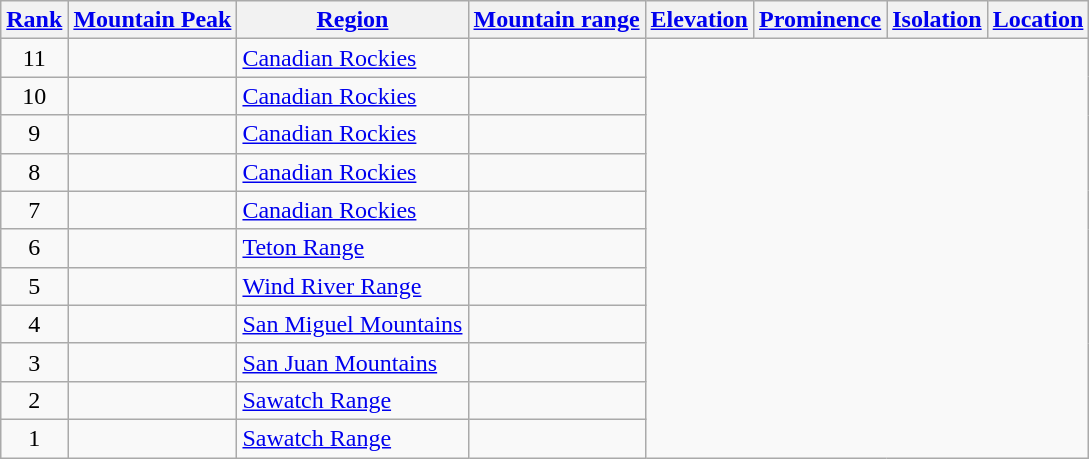<table class="wikitable sortable">
<tr>
<th><a href='#'>Rank</a></th>
<th><a href='#'>Mountain Peak</a></th>
<th><a href='#'>Region</a></th>
<th><a href='#'>Mountain range</a></th>
<th><a href='#'>Elevation</a></th>
<th><a href='#'>Prominence</a></th>
<th><a href='#'>Isolation</a></th>
<th><a href='#'>Location</a></th>
</tr>
<tr>
<td align=center>11<br></td>
<td></td>
<td><a href='#'>Canadian Rockies</a><br></td>
<td></td>
</tr>
<tr>
<td align=center>10<br></td>
<td></td>
<td><a href='#'>Canadian Rockies</a><br></td>
<td></td>
</tr>
<tr>
<td align=center>9<br></td>
<td></td>
<td><a href='#'>Canadian Rockies</a><br></td>
<td></td>
</tr>
<tr>
<td align=center>8<br></td>
<td></td>
<td><a href='#'>Canadian Rockies</a><br></td>
<td></td>
</tr>
<tr>
<td align=center>7<br></td>
<td></td>
<td><a href='#'>Canadian Rockies</a><br></td>
<td></td>
</tr>
<tr>
<td align=center>6<br></td>
<td></td>
<td><a href='#'>Teton Range</a><br></td>
<td></td>
</tr>
<tr>
<td align=center>5<br></td>
<td></td>
<td><a href='#'>Wind River Range</a><br></td>
<td></td>
</tr>
<tr>
<td align=center>4<br></td>
<td></td>
<td><a href='#'>San Miguel Mountains</a><br></td>
<td></td>
</tr>
<tr>
<td align=center>3<br></td>
<td></td>
<td><a href='#'>San Juan Mountains</a><br></td>
<td></td>
</tr>
<tr>
<td align=center>2<br></td>
<td></td>
<td><a href='#'>Sawatch Range</a><br></td>
<td></td>
</tr>
<tr>
<td align=center>1<br></td>
<td></td>
<td><a href='#'>Sawatch Range</a><br></td>
<td></td>
</tr>
</table>
